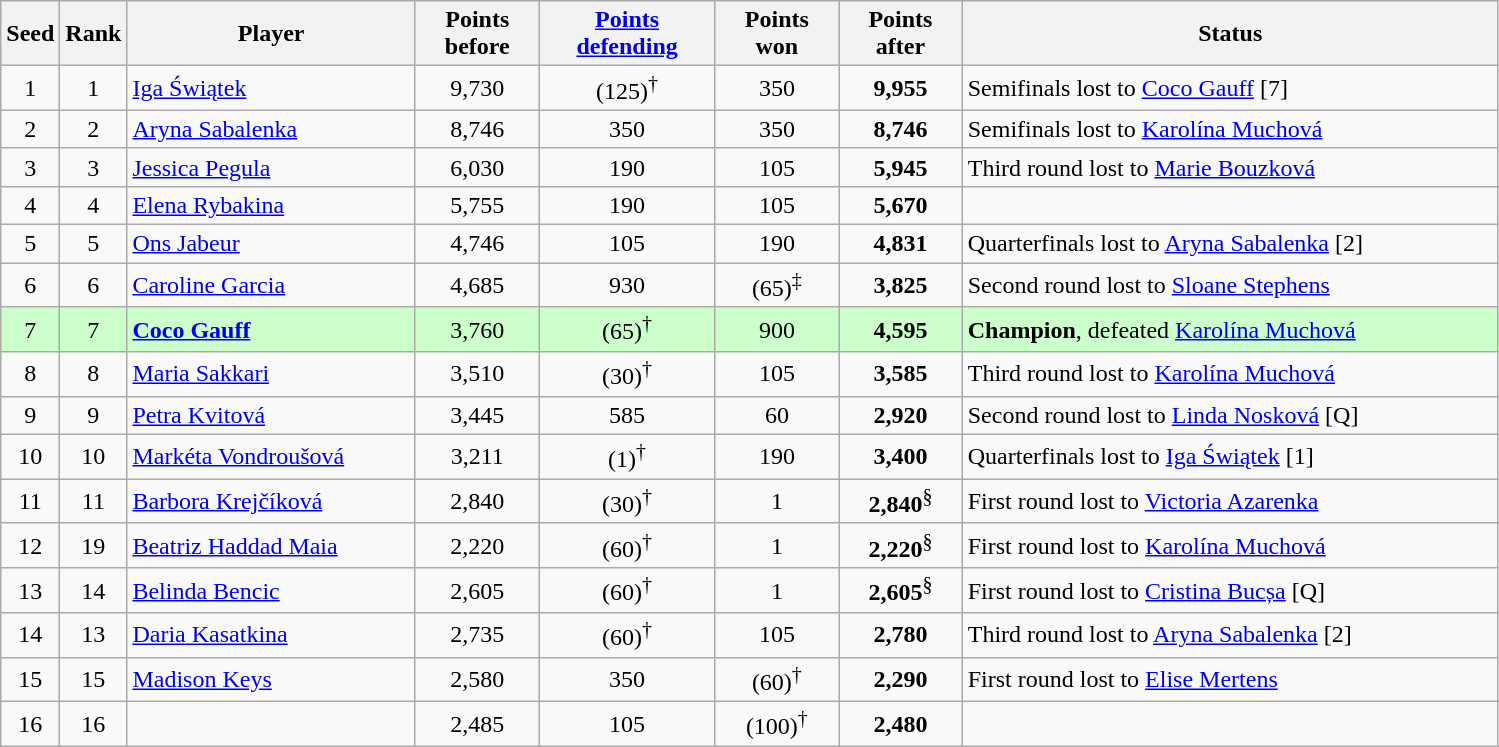<table class="wikitable sortable">
<tr>
<th style="width:30px;">Seed</th>
<th style="width:30px;">Rank</th>
<th style="width:185px;">Player</th>
<th style="width:75px;">Points before</th>
<th style="width:110px;"><a href='#'>Points defending</a></th>
<th style="width:75px;">Points won</th>
<th style="width:75px;">Points after</th>
<th style="width:350px;">Status</th>
</tr>
<tr>
<td style="text-align:center;">1</td>
<td style="text-align:center;">1</td>
<td> <a href='#'>Iga Świątek</a></td>
<td style="text-align:center;">9,730</td>
<td style="text-align:center;">(125)<sup>†</sup></td>
<td style="text-align:center;">350</td>
<td style="text-align:center;"><strong>9,955</strong></td>
<td>Semifinals lost to  <a href='#'>Coco Gauff</a> [7]</td>
</tr>
<tr>
<td style="text-align:center;">2</td>
<td style="text-align:center;">2</td>
<td> <a href='#'>Aryna Sabalenka</a></td>
<td style="text-align:center;">8,746</td>
<td style="text-align:center;">350</td>
<td style="text-align:center;">350</td>
<td style="text-align:center;"><strong>8,746</strong></td>
<td>Semifinals lost to  <a href='#'>Karolína Muchová</a></td>
</tr>
<tr>
<td style="text-align:center;">3</td>
<td style="text-align:center;">3</td>
<td> <a href='#'>Jessica Pegula</a></td>
<td style="text-align:center;">6,030</td>
<td style="text-align:center;">190</td>
<td style="text-align:center;">105</td>
<td style="text-align:center;"><strong>5,945</strong></td>
<td>Third round lost to  <a href='#'>Marie Bouzková</a></td>
</tr>
<tr>
<td style="text-align:center;">4</td>
<td style="text-align:center;">4</td>
<td> <a href='#'>Elena Rybakina</a></td>
<td style="text-align:center;">5,755</td>
<td style="text-align:center;">190</td>
<td style="text-align:center;">105</td>
<td style="text-align:center;"><strong>5,670</strong></td>
<td></td>
</tr>
<tr>
<td style="text-align:center;">5</td>
<td style="text-align:center;">5</td>
<td> <a href='#'>Ons Jabeur</a></td>
<td style="text-align:center;">4,746</td>
<td style="text-align:center;">105</td>
<td style="text-align:center;">190</td>
<td style="text-align:center;"><strong>4,831</strong></td>
<td>Quarterfinals lost to  <a href='#'>Aryna Sabalenka</a> [2]</td>
</tr>
<tr>
<td style="text-align:center;">6</td>
<td style="text-align:center;">6</td>
<td> <a href='#'>Caroline Garcia</a></td>
<td style="text-align:center;">4,685</td>
<td style="text-align:center;">930</td>
<td style="text-align:center;">(65)<sup>‡</sup></td>
<td style="text-align:center;"><strong>3,825</strong></td>
<td>Second round lost to  <a href='#'>Sloane Stephens</a></td>
</tr>
<tr bgcolor=#cfc>
<td style="text-align:center;">7</td>
<td style="text-align:center;">7</td>
<td><strong> <a href='#'>Coco Gauff</a></strong></td>
<td style="text-align:center;">3,760</td>
<td style="text-align:center;">(65)<sup>†</sup></td>
<td style="text-align:center;">900</td>
<td style="text-align:center;"><strong>4,595</strong></td>
<td><strong>Champion</strong>, defeated  <a href='#'>Karolína Muchová</a></td>
</tr>
<tr>
<td style="text-align:center;">8</td>
<td style="text-align:center;">8</td>
<td> <a href='#'>Maria Sakkari</a></td>
<td style="text-align:center;">3,510</td>
<td style="text-align:center;">(30)<sup>†</sup></td>
<td style="text-align:center;">105</td>
<td style="text-align:center;"><strong>3,585</strong></td>
<td>Third round lost to  <a href='#'>Karolína Muchová</a></td>
</tr>
<tr>
<td style="text-align:center;">9</td>
<td style="text-align:center;">9</td>
<td> <a href='#'>Petra Kvitová</a></td>
<td style="text-align:center;">3,445</td>
<td style="text-align:center;">585</td>
<td style="text-align:center;">60</td>
<td style="text-align:center;"><strong>2,920</strong></td>
<td>Second round lost to  <a href='#'>Linda Nosková</a> [Q]</td>
</tr>
<tr>
<td style="text-align:center;">10</td>
<td style="text-align:center;">10</td>
<td> <a href='#'>Markéta Vondroušová</a></td>
<td style="text-align:center;">3,211</td>
<td style="text-align:center;">(1)<sup>†</sup></td>
<td style="text-align:center;">190</td>
<td style="text-align:center;"><strong>3,400</strong></td>
<td>Quarterfinals lost to  <a href='#'>Iga Świątek</a> [1]</td>
</tr>
<tr>
<td style="text-align:center;">11</td>
<td style="text-align:center;">11</td>
<td> <a href='#'>Barbora Krejčíková</a></td>
<td style="text-align:center;">2,840</td>
<td style="text-align:center;">(30)<sup>†</sup></td>
<td style="text-align:center;">1</td>
<td style="text-align:center;"><strong>2,840</strong><sup>§</sup></td>
<td>First round lost to  <a href='#'>Victoria Azarenka</a></td>
</tr>
<tr>
<td style="text-align:center;">12</td>
<td style="text-align:center;">19</td>
<td> <a href='#'>Beatriz Haddad Maia</a></td>
<td style="text-align:center;">2,220</td>
<td style="text-align:center;">(60)<sup>†</sup></td>
<td style="text-align:center;">1</td>
<td style="text-align:center;"><strong>2,220</strong><sup>§</sup></td>
<td>First round lost to  <a href='#'>Karolína Muchová</a></td>
</tr>
<tr>
<td style="text-align:center;">13</td>
<td style="text-align:center;">14</td>
<td> <a href='#'>Belinda Bencic</a></td>
<td style="text-align:center;">2,605</td>
<td style="text-align:center;">(60)<sup>†</sup></td>
<td style="text-align:center;">1</td>
<td style="text-align:center;"><strong>2,605</strong><sup>§</sup></td>
<td>First round lost to  <a href='#'>Cristina Bucșa</a> [Q]</td>
</tr>
<tr>
<td style="text-align:center;">14</td>
<td style="text-align:center;">13</td>
<td> <a href='#'>Daria Kasatkina</a></td>
<td style="text-align:center;">2,735</td>
<td style="text-align:center;">(60)<sup>†</sup></td>
<td style="text-align:center;">105</td>
<td style="text-align:center;"><strong>2,780</strong></td>
<td>Third round lost to  <a href='#'>Aryna Sabalenka</a> [2]</td>
</tr>
<tr>
<td style="text-align:center;">15</td>
<td style="text-align:center;">15</td>
<td> <a href='#'>Madison Keys</a></td>
<td style="text-align:center;">2,580</td>
<td style="text-align:center;">350</td>
<td style="text-align:center;">(60)<sup>†</sup></td>
<td style="text-align:center;"><strong>2,290</strong></td>
<td>First round lost to  <a href='#'>Elise Mertens</a></td>
</tr>
<tr>
<td style="text-align:center;">16</td>
<td style="text-align:center;">16</td>
<td></td>
<td style="text-align:center;">2,485</td>
<td style="text-align:center;">105</td>
<td style="text-align:center;">(100)<sup>†</sup></td>
<td style="text-align:center;"><strong>2,480</strong></td>
<td></td>
</tr>
</table>
